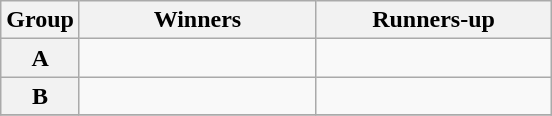<table class=wikitable>
<tr>
<th>Group</th>
<th width="150">Winners</th>
<th width="150">Runners-up</th>
</tr>
<tr>
<th>A</th>
<td></td>
<td></td>
</tr>
<tr>
<th>B</th>
<td></td>
<td></td>
</tr>
<tr>
</tr>
</table>
